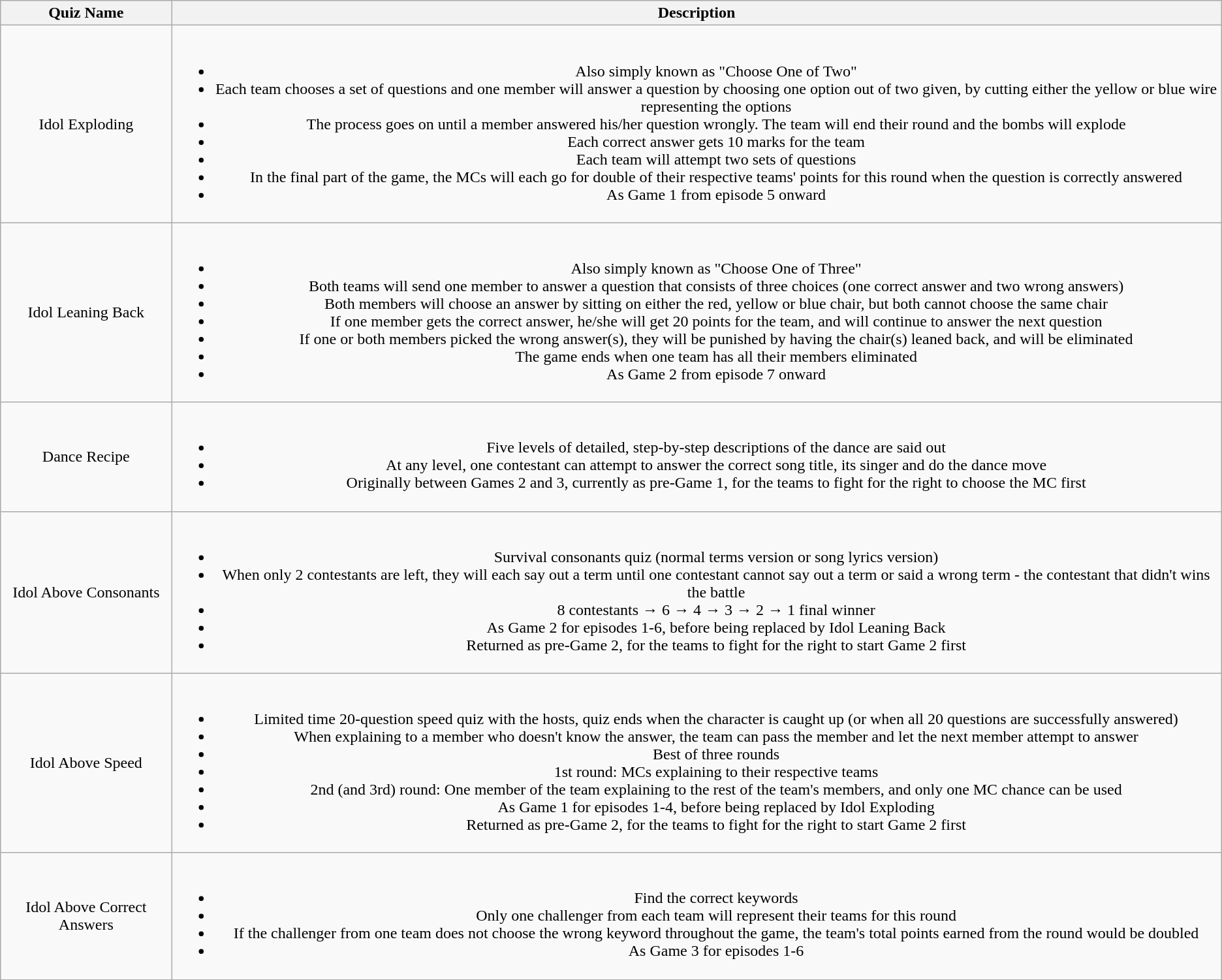<table Class ="wikitable" style="text-align:center">
<tr>
<th>Quiz Name</th>
<th>Description</th>
</tr>
<tr>
<td>Idol Exploding</td>
<td><br><ul><li>Also simply known as "Choose One of Two"</li><li>Each team chooses a set of questions and one member will answer a question by choosing one option out of two given, by cutting either the yellow or blue wire representing the options</li><li>The process goes on until a member answered his/her question wrongly. The team will end their round and the bombs will explode</li><li>Each correct answer gets 10 marks for the team</li><li>Each team will attempt two sets of questions</li><li>In the final part of the game, the MCs will each go for double of their respective teams' points for this round when the question is correctly answered</li><li>As Game 1 from episode 5 onward</li></ul></td>
</tr>
<tr>
<td>Idol Leaning Back</td>
<td><br><ul><li>Also simply known as "Choose One of Three"</li><li>Both teams will send one member to answer a question that consists of three choices (one correct answer and two wrong answers)</li><li>Both members will choose an answer by sitting on either the red, yellow or blue chair, but both cannot choose the same chair</li><li>If one member gets the correct answer, he/she will get 20 points for the team, and will continue to answer the next question</li><li>If one or both members picked the wrong answer(s), they will be punished by having the chair(s) leaned back, and will be eliminated</li><li>The game ends when one team has all their members eliminated</li><li>As Game 2 from episode 7 onward</li></ul></td>
</tr>
<tr>
<td>Dance Recipe</td>
<td><br><ul><li>Five levels of detailed, step-by-step descriptions of the dance are said out</li><li>At any level, one contestant can attempt to answer the correct song title, its singer and do the dance move</li><li>Originally between Games 2 and 3, currently as pre-Game 1, for the teams to fight for the right to choose the MC first</li></ul></td>
</tr>
<tr>
<td>Idol Above Consonants</td>
<td><br><ul><li>Survival consonants quiz (normal terms version or song lyrics version)</li><li>When only 2 contestants are left, they will each say out a term until one contestant cannot say out a term or said a wrong term - the contestant that didn't wins the battle</li><li>8 contestants → 6 → 4 → 3 → 2 → 1 final winner</li><li>As Game 2 for episodes 1-6, before being replaced by Idol Leaning Back</li><li>Returned as pre-Game 2, for the teams to fight for the right to start Game 2 first</li></ul></td>
</tr>
<tr>
<td>Idol Above Speed</td>
<td><br><ul><li>Limited time 20-question speed quiz with the hosts, quiz ends when the character is caught up (or when all 20 questions are successfully answered)</li><li>When explaining to a member who doesn't know the answer, the team can pass the member and let the next member attempt to answer</li><li>Best of three rounds</li><li>1st round: MCs explaining to their respective teams</li><li>2nd (and 3rd) round: One member of the team explaining to the rest of the team's members, and only one MC chance can be used</li><li>As Game 1 for episodes 1-4, before being replaced by Idol Exploding</li><li>Returned as pre-Game 2, for the teams to fight for the right to start Game 2 first</li></ul></td>
</tr>
<tr>
<td>Idol Above Correct Answers</td>
<td><br><ul><li>Find the correct keywords</li><li>Only one challenger from each team will represent their teams for this round</li><li>If the challenger from one team does not choose the wrong keyword throughout the game, the team's total points earned from the round would be doubled</li><li>As Game 3 for episodes 1-6</li></ul></td>
</tr>
</table>
